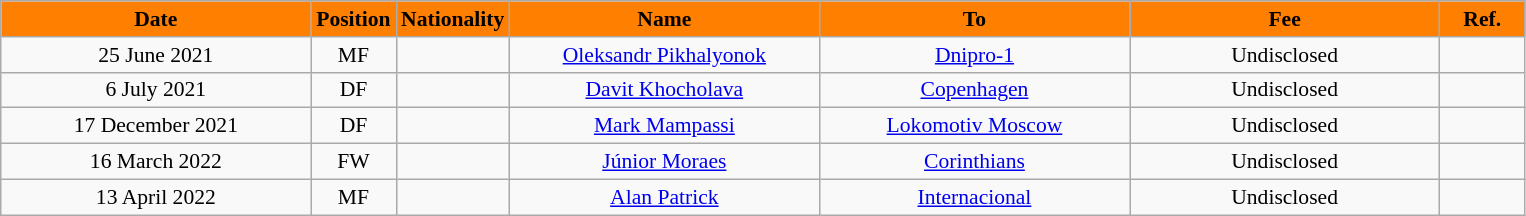<table class="wikitable" style="text-align:center; font-size:90%; ">
<tr>
<th style="background:#FF8000; color:black; width:200px;">Date</th>
<th style="background:#FF8000; color:black; width:50px;">Position</th>
<th style="background:#FF8000; color:black; width:50px;">Nationality</th>
<th style="background:#FF8000; color:black; width:200px;">Name</th>
<th style="background:#FF8000; color:black; width:200px;">To</th>
<th style="background:#FF8000; color:black; width:200px;">Fee</th>
<th style="background:#FF8000; color:black; width:50px;">Ref.</th>
</tr>
<tr>
<td>25 June 2021</td>
<td>MF</td>
<td></td>
<td><a href='#'>Oleksandr Pikhalyonok</a></td>
<td><a href='#'>Dnipro-1</a></td>
<td>Undisclosed</td>
<td></td>
</tr>
<tr>
<td>6 July 2021</td>
<td>DF</td>
<td></td>
<td><a href='#'>Davit Khocholava</a></td>
<td><a href='#'>Copenhagen</a></td>
<td>Undisclosed</td>
<td></td>
</tr>
<tr>
<td>17 December 2021</td>
<td>DF</td>
<td></td>
<td><a href='#'>Mark Mampassi</a></td>
<td><a href='#'>Lokomotiv Moscow</a></td>
<td>Undisclosed</td>
<td></td>
</tr>
<tr>
<td>16 March 2022</td>
<td>FW</td>
<td></td>
<td><a href='#'>Júnior Moraes</a></td>
<td><a href='#'>Corinthians</a></td>
<td>Undisclosed</td>
<td></td>
</tr>
<tr>
<td>13 April 2022</td>
<td>MF</td>
<td></td>
<td><a href='#'>Alan Patrick</a></td>
<td><a href='#'>Internacional</a></td>
<td>Undisclosed</td>
<td></td>
</tr>
</table>
